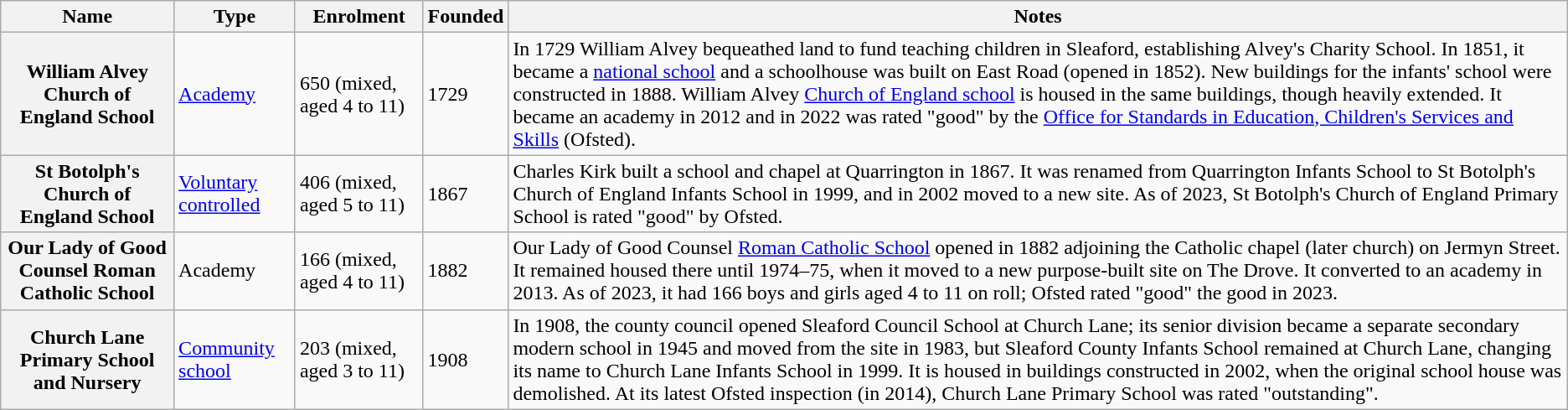<table class="wikitable">
<tr>
<th>Name</th>
<th>Type</th>
<th>Enrolment</th>
<th>Founded</th>
<th>Notes</th>
</tr>
<tr>
<th>William Alvey Church of England School</th>
<td><a href='#'>Academy</a></td>
<td>650 (mixed, aged 4 to 11)</td>
<td>1729</td>
<td>In 1729 William Alvey bequeathed land to fund teaching children in Sleaford, establishing Alvey's Charity School. In 1851, it became a <a href='#'>national school</a> and a schoolhouse was built on East Road (opened in 1852). New buildings for the infants' school were constructed in 1888. William Alvey <a href='#'>Church of England school</a> is housed in the same buildings, though heavily extended. It became an academy in 2012 and in 2022 was rated "good" by the <a href='#'>Office for Standards in Education, Children's Services and Skills</a> (Ofsted).</td>
</tr>
<tr>
<th>St Botolph's Church of England School</th>
<td><a href='#'>Voluntary controlled</a></td>
<td>406 (mixed, aged 5 to 11)</td>
<td>1867</td>
<td>Charles Kirk built a school and chapel at Quarrington in 1867. It was renamed from Quarrington Infants School to St Botolph's Church of England Infants School in 1999, and in 2002 moved to a new site. As of 2023, St Botolph's Church of England Primary School is rated "good" by Ofsted.</td>
</tr>
<tr>
<th>Our Lady of Good Counsel Roman Catholic School</th>
<td>Academy</td>
<td>166 (mixed, aged 4 to 11)</td>
<td>1882</td>
<td>Our Lady of Good Counsel <a href='#'>Roman Catholic School</a> opened in 1882 adjoining the Catholic chapel (later church) on Jermyn Street. It remained housed there until 1974–75, when it moved to a new purpose-built site on The Drove. It converted to an academy in 2013. As of 2023, it had 166 boys and girls aged 4 to 11 on roll; Ofsted rated "good" the good in 2023.</td>
</tr>
<tr>
<th>Church Lane Primary School and Nursery</th>
<td><a href='#'>Community school</a></td>
<td>203 (mixed, aged 3 to 11)</td>
<td>1908</td>
<td>In 1908, the county council opened Sleaford Council School at Church Lane; its senior division became a separate secondary modern school in 1945 and moved from the site in 1983, but Sleaford County Infants School remained at Church Lane, changing its name to Church Lane Infants School in 1999. It is housed in buildings constructed in 2002, when the original school house was demolished. At its latest Ofsted inspection (in 2014), Church Lane Primary School was rated "outstanding".</td>
</tr>
</table>
